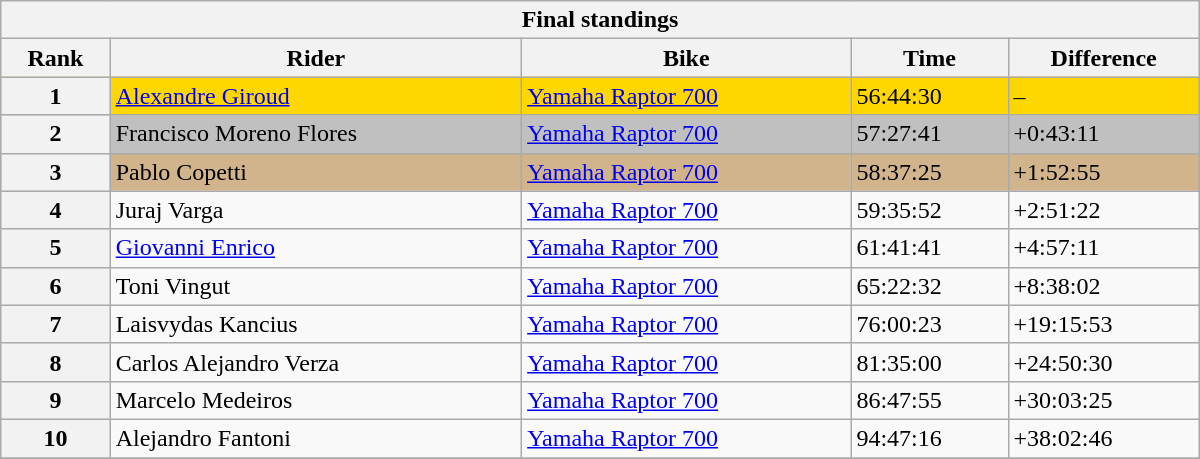<table class="wikitable" style="width:50em;margin-bottom:0;">
<tr>
<th colspan=5>Final standings</th>
</tr>
<tr>
<th>Rank</th>
<th>Rider</th>
<th>Bike</th>
<th>Time</th>
<th>Difference</th>
</tr>
<tr style="background:gold;">
<th>1</th>
<td> <a href='#'>Alexandre Giroud</a></td>
<td><a href='#'>Yamaha Raptor 700</a></td>
<td>56:44:30</td>
<td>–</td>
</tr>
<tr style="background:silver;">
<th>2</th>
<td> Francisco Moreno Flores</td>
<td><a href='#'>Yamaha Raptor 700</a></td>
<td>57:27:41</td>
<td>+0:43:11</td>
</tr>
<tr style="background:tan;">
<th>3</th>
<td> Pablo Copetti</td>
<td><a href='#'>Yamaha Raptor 700</a></td>
<td>58:37:25</td>
<td>+1:52:55</td>
</tr>
<tr>
<th>4</th>
<td> Juraj Varga</td>
<td><a href='#'>Yamaha Raptor 700</a></td>
<td>59:35:52</td>
<td>+2:51:22</td>
</tr>
<tr>
<th>5</th>
<td> <a href='#'>Giovanni Enrico</a></td>
<td><a href='#'>Yamaha Raptor 700</a></td>
<td>61:41:41</td>
<td>+4:57:11</td>
</tr>
<tr>
<th>6</th>
<td> Toni Vingut</td>
<td><a href='#'>Yamaha Raptor 700</a></td>
<td>65:22:32</td>
<td>+8:38:02</td>
</tr>
<tr>
<th>7</th>
<td> Laisvydas Kancius</td>
<td><a href='#'>Yamaha Raptor 700</a></td>
<td>76:00:23</td>
<td>+19:15:53</td>
</tr>
<tr>
<th>8</th>
<td> Carlos Alejandro Verza</td>
<td><a href='#'>Yamaha Raptor 700</a></td>
<td>81:35:00</td>
<td>+24:50:30</td>
</tr>
<tr>
<th>9</th>
<td> Marcelo Medeiros</td>
<td><a href='#'>Yamaha Raptor 700</a></td>
<td>86:47:55</td>
<td>+30:03:25</td>
</tr>
<tr>
<th>10</th>
<td> Alejandro Fantoni</td>
<td><a href='#'>Yamaha Raptor 700</a></td>
<td>94:47:16</td>
<td>+38:02:46</td>
</tr>
<tr>
</tr>
</table>
